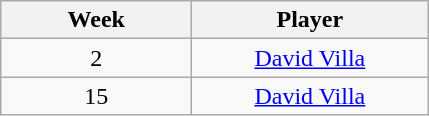<table class="wikitable" style="text-align:center">
<tr>
<th>Week</th>
<th>Player</th>
</tr>
<tr>
<td style="width:120px;">2</td>
<td style="width:150px;"> <a href='#'>David Villa</a></td>
</tr>
<tr>
<td style="width:120px;">15</td>
<td style="width:150px;"> <a href='#'>David Villa</a></td>
</tr>
</table>
